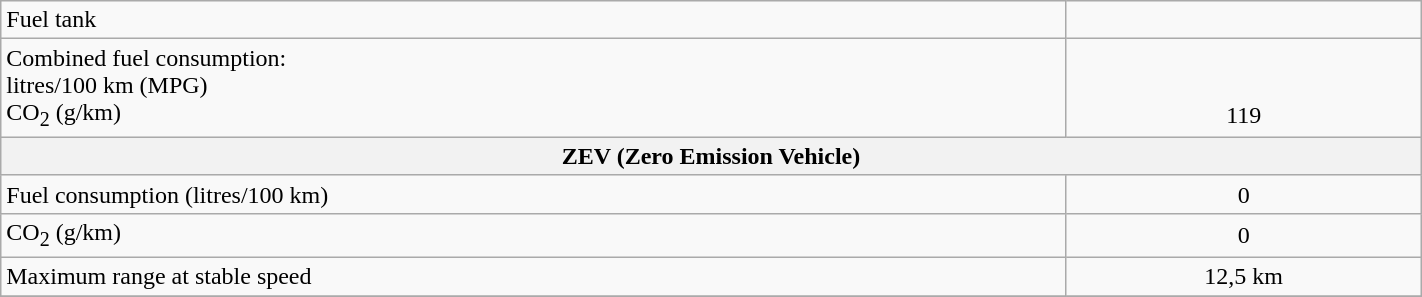<table class="wikitable" width="75%">
<tr>
<td width="75%">Fuel tank</td>
<td align="center"></td>
</tr>
<tr>
<td width="75%">Combined fuel consumption:<br>litres/100 km (MPG)<br>CO<sub>2</sub> (g/km)</td>
<td align="center"><br><br>119</td>
</tr>
<tr>
<th colspan="2">ZEV (Zero Emission Vehicle)</th>
</tr>
<tr>
<td width="75%">Fuel consumption (litres/100 km)</td>
<td align="center">0</td>
</tr>
<tr>
<td width="75%">CO<sub>2</sub> (g/km)</td>
<td align="center">0</td>
</tr>
<tr>
<td width="75%">Maximum range at stable speed</td>
<td align="center">12,5 km</td>
</tr>
<tr>
</tr>
</table>
